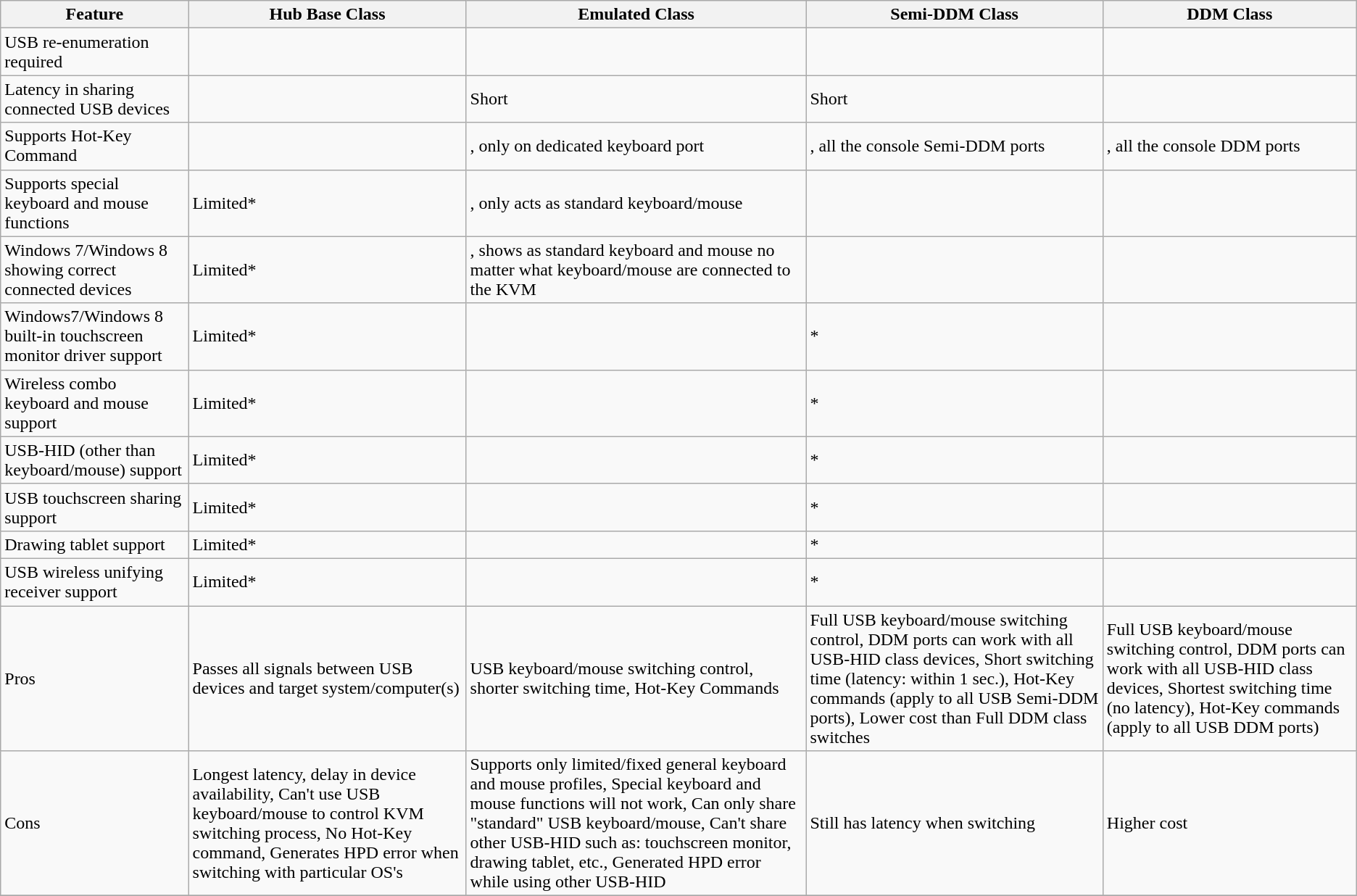<table class="wikitable">
<tr>
<th>Feature</th>
<th>Hub Base Class</th>
<th>Emulated Class</th>
<th>Semi-DDM Class</th>
<th>DDM Class</th>
</tr>
<tr>
<td>USB re-enumeration required</td>
<td></td>
<td></td>
<td></td>
<td></td>
</tr>
<tr>
<td>Latency in sharing connected USB devices</td>
<td></td>
<td>Short</td>
<td>Short</td>
<td></td>
</tr>
<tr>
<td>Supports Hot-Key Command</td>
<td></td>
<td>, only on dedicated keyboard port</td>
<td>, all the console Semi-DDM ports</td>
<td>, all the console DDM ports</td>
</tr>
<tr>
<td>Supports special keyboard and mouse functions</td>
<td>Limited*</td>
<td>, only acts as standard keyboard/mouse</td>
<td></td>
<td></td>
</tr>
<tr>
<td>Windows 7/Windows 8 showing correct connected devices</td>
<td>Limited*</td>
<td>, shows as standard keyboard and mouse no matter what keyboard/mouse are connected to the KVM</td>
<td></td>
<td></td>
</tr>
<tr>
<td>Windows7/Windows 8 built-in touchscreen monitor driver support</td>
<td>Limited*</td>
<td></td>
<td>*</td>
<td></td>
</tr>
<tr>
<td>Wireless combo keyboard and mouse support</td>
<td>Limited*</td>
<td></td>
<td>*</td>
<td></td>
</tr>
<tr>
<td>USB-HID (other than keyboard/mouse) support</td>
<td>Limited*</td>
<td></td>
<td>*</td>
<td></td>
</tr>
<tr>
<td>USB touchscreen sharing support</td>
<td>Limited*</td>
<td></td>
<td>*</td>
<td></td>
</tr>
<tr>
<td>Drawing tablet support</td>
<td>Limited*</td>
<td></td>
<td>*</td>
<td></td>
</tr>
<tr>
<td>USB wireless unifying receiver support</td>
<td>Limited*</td>
<td></td>
<td>*</td>
<td></td>
</tr>
<tr>
<td>Pros</td>
<td>Passes all signals between USB devices and target system/computer(s)</td>
<td>USB keyboard/mouse switching control, shorter switching time, Hot-Key Commands</td>
<td>Full USB keyboard/mouse switching control, DDM ports can work with all USB-HID class devices, Short switching time (latency: within 1 sec.), Hot-Key commands (apply to all USB Semi-DDM ports), Lower cost than Full DDM class switches</td>
<td>Full USB keyboard/mouse switching control, DDM ports can work with all USB-HID class devices, Shortest switching time (no latency), Hot-Key commands (apply to all USB DDM ports)</td>
</tr>
<tr>
<td>Cons</td>
<td>Longest latency, delay in device availability, Can't use USB keyboard/mouse to control KVM switching process, No Hot-Key command, Generates HPD error when switching with particular OS's</td>
<td>Supports only limited/fixed general keyboard and mouse profiles, Special keyboard and mouse functions will not work, Can only share "standard" USB keyboard/mouse, Can't share other USB-HID such as: touchscreen monitor, drawing tablet, etc., Generated HPD error while using other USB-HID</td>
<td>Still has latency when switching</td>
<td>Higher cost</td>
</tr>
<tr>
</tr>
</table>
